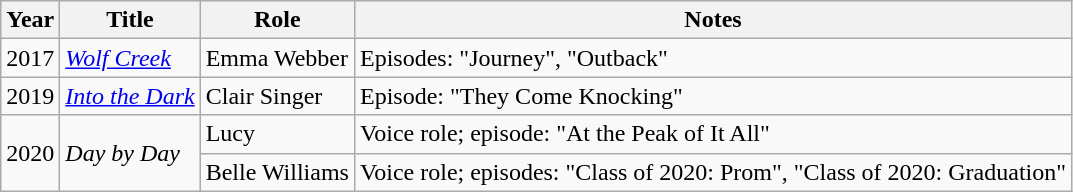<table class="wikitable sortable">
<tr>
<th>Year</th>
<th>Title</th>
<th>Role</th>
<th class="unsortable">Notes</th>
</tr>
<tr>
<td>2017</td>
<td><em><a href='#'>Wolf Creek</a></em></td>
<td>Emma Webber</td>
<td>Episodes: "Journey", "Outback"</td>
</tr>
<tr>
<td>2019</td>
<td><em><a href='#'>Into the Dark</a></em></td>
<td>Clair Singer</td>
<td>Episode: "They Come Knocking"</td>
</tr>
<tr>
<td rowspan="2">2020</td>
<td rowspan="2"><em>Day by Day</em></td>
<td>Lucy</td>
<td>Voice role; episode: "At the Peak of It All"</td>
</tr>
<tr>
<td>Belle Williams</td>
<td>Voice role; episodes: "Class of 2020: Prom", "Class of 2020: Graduation"</td>
</tr>
</table>
